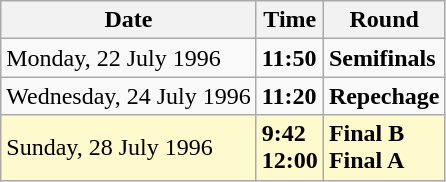<table class="wikitable">
<tr>
<th>Date</th>
<th>Time</th>
<th>Round</th>
</tr>
<tr>
<td>Monday, 22 July 1996</td>
<td><strong>11:50</strong></td>
<td><strong>Semifinals</strong></td>
</tr>
<tr>
<td>Wednesday, 24 July 1996</td>
<td><strong>11:20</strong></td>
<td><strong>Repechage</strong></td>
</tr>
<tr style=background:lemonchiffon>
<td>Sunday, 28 July 1996</td>
<td><strong>9:42</strong><br><strong>12:00</strong></td>
<td><strong>Final B</strong><br><strong>Final A</strong></td>
</tr>
</table>
